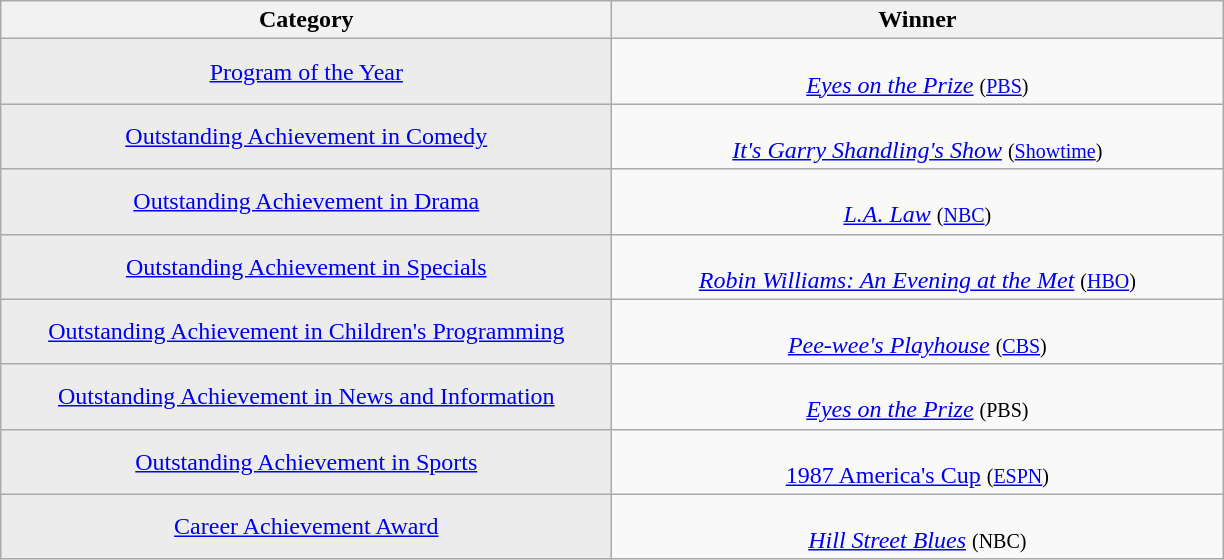<table class="wikitable">
<tr>
<th width="400">Category</th>
<th width="400">Winner</th>
</tr>
<tr>
<td align="center" style="background: #ececec; color: grey; vertical-align: middle; text-align: center;" class="table-na"><a href='#'>Program of the Year</a></td>
<td align="center"><br><em><a href='#'>Eyes on the Prize</a></em> <small>(<a href='#'>PBS</a>)</small></td>
</tr>
<tr>
<td align="center" style="background: #ececec; color: grey; vertical-align: middle; text-align: center;" class="table-na"><a href='#'>Outstanding Achievement in Comedy</a></td>
<td align="center"><br><em><a href='#'>It's Garry Shandling's Show</a></em> <small>(<a href='#'>Showtime</a>)</small></td>
</tr>
<tr>
<td align="center" style="background: #ececec; color: grey; vertical-align: middle; text-align: center;" class="table-na"><a href='#'>Outstanding Achievement in Drama</a></td>
<td align="center"><br><em><a href='#'>L.A. Law</a></em> <small>(<a href='#'>NBC</a>)</small></td>
</tr>
<tr>
<td align="center" style="background: #ececec; color: grey; vertical-align: middle; text-align: center;" class="table-na"><a href='#'>Outstanding Achievement in Specials</a></td>
<td align="center"><br><em><a href='#'>Robin Williams: An Evening at the Met</a></em> <small>(<a href='#'>HBO</a>)</small></td>
</tr>
<tr>
<td align="center" style="background: #ececec; color: grey; vertical-align: middle; text-align: center;" class="table-na"><a href='#'>Outstanding Achievement in Children's Programming</a></td>
<td align="center"><br><em><a href='#'>Pee-wee's Playhouse</a></em> <small>(<a href='#'>CBS</a>)</small></td>
</tr>
<tr>
<td align="center" style="background: #ececec; color: grey; vertical-align: middle; text-align: center;" class="table-na"><a href='#'>Outstanding Achievement in News and Information</a></td>
<td align="center"><br><em><a href='#'>Eyes on the Prize</a></em> <small>(PBS)</small></td>
</tr>
<tr>
<td align="center" style="background: #ececec; color: grey; vertical-align: middle; text-align: center;" class="table-na"><a href='#'>Outstanding Achievement in Sports</a></td>
<td align="center"><br><a href='#'>1987 America's Cup</a> <small>(<a href='#'>ESPN</a>)</small></td>
</tr>
<tr>
<td align="center" style="background: #ececec; color: grey; vertical-align: middle; text-align: center;" class="table-na"><a href='#'>Career Achievement Award</a></td>
<td align="center"><br><em><a href='#'>Hill Street Blues</a></em> <small>(NBC)</small></td>
</tr>
</table>
